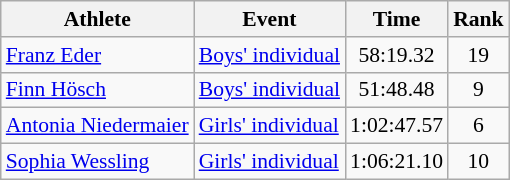<table class="wikitable" style="font-size:90%">
<tr>
<th>Athlete</th>
<th>Event</th>
<th>Time</th>
<th>Rank</th>
</tr>
<tr align=center>
<td align=left><a href='#'>Franz Eder</a></td>
<td align=left><a href='#'>Boys' individual</a></td>
<td>58:19.32</td>
<td>19</td>
</tr>
<tr align=center>
<td align=left><a href='#'>Finn Hösch</a></td>
<td align=left><a href='#'>Boys' individual</a></td>
<td>51:48.48</td>
<td>9</td>
</tr>
<tr align=center>
<td align=left><a href='#'>Antonia Niedermaier</a></td>
<td align=left><a href='#'>Girls' individual</a></td>
<td>1:02:47.57</td>
<td>6</td>
</tr>
<tr align=center>
<td align=left><a href='#'>Sophia Wessling</a></td>
<td align=left><a href='#'>Girls' individual</a></td>
<td>1:06:21.10</td>
<td>10</td>
</tr>
</table>
